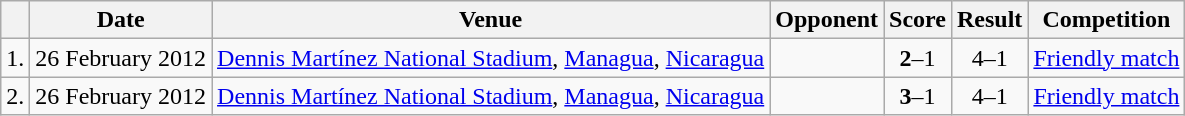<table class="wikitable">
<tr>
<th></th>
<th>Date</th>
<th>Venue</th>
<th>Opponent</th>
<th>Score</th>
<th>Result</th>
<th>Competition</th>
</tr>
<tr>
<td align="center">1.</td>
<td>26 February 2012</td>
<td><a href='#'>Dennis Martínez National Stadium</a>, <a href='#'>Managua</a>, <a href='#'>Nicaragua</a></td>
<td></td>
<td align="center"><strong>2</strong>–1</td>
<td align="center">4–1</td>
<td><a href='#'>Friendly match</a></td>
</tr>
<tr>
<td align="center">2.</td>
<td>26 February 2012</td>
<td><a href='#'>Dennis Martínez National Stadium</a>, <a href='#'>Managua</a>, <a href='#'>Nicaragua</a></td>
<td></td>
<td align="center"><strong>3</strong>–1</td>
<td align="center">4–1</td>
<td><a href='#'>Friendly match</a></td>
</tr>
</table>
